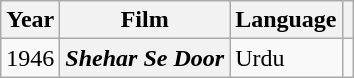<table class="wikitable sortable plainrowheaders">
<tr>
<th scope="col">Year</th>
<th scope="col">Film</th>
<th scope="col">Language</th>
<th></th>
</tr>
<tr>
<td>1946</td>
<th scope="row"><em>Shehar Se Door</em></th>
<td>Urdu</td>
<td></td>
</tr>
</table>
